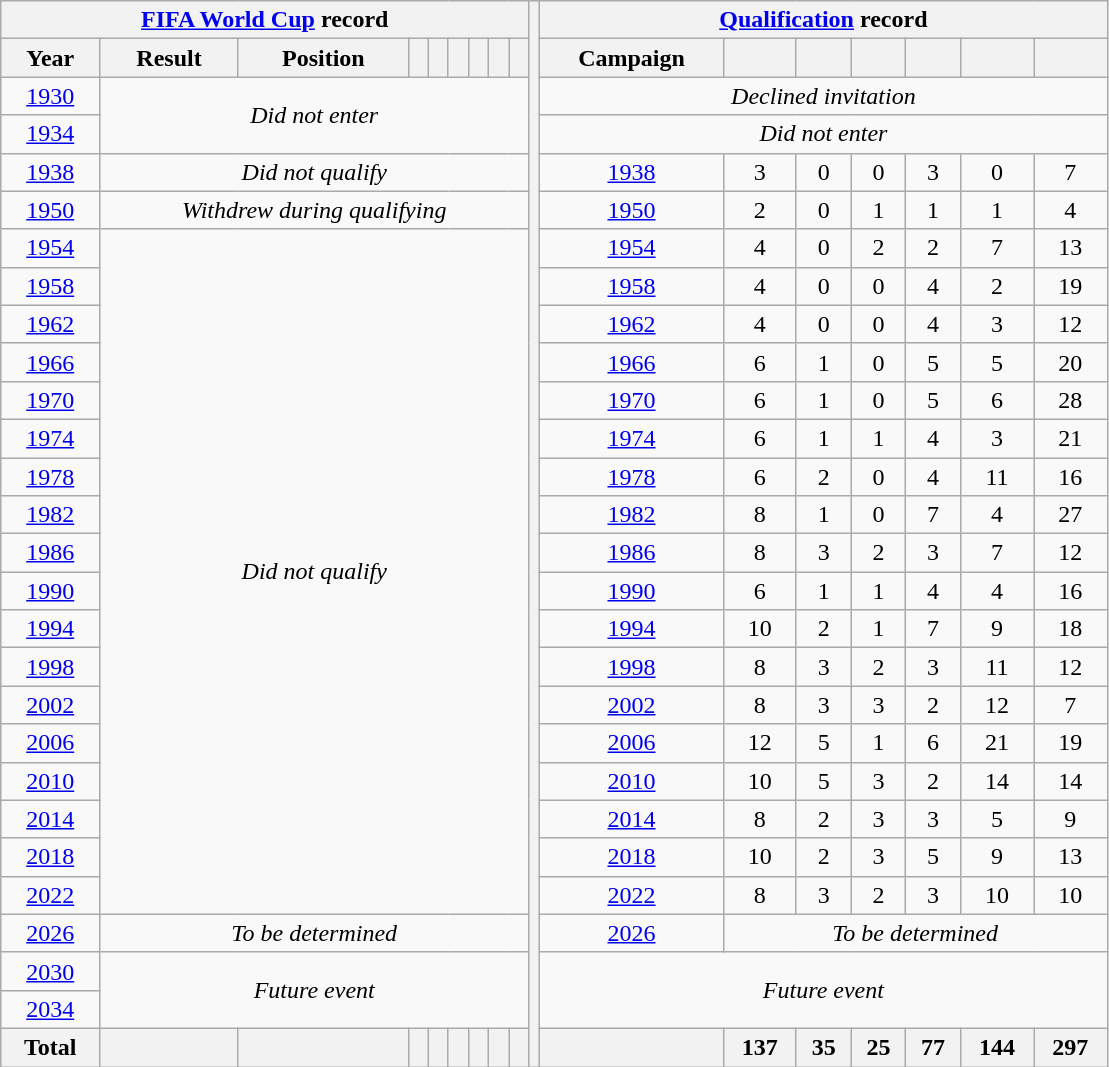<table class="wikitable" style="text-align: center;">
<tr>
<th colspan=9><a href='#'>FIFA World Cup</a> record</th>
<th width=1% rowspan=28></th>
<th colspan=7><a href='#'>Qualification</a> record</th>
</tr>
<tr>
<th>Year</th>
<th>Result</th>
<th>Position</th>
<th></th>
<th></th>
<th></th>
<th></th>
<th></th>
<th></th>
<th>Campaign</th>
<th></th>
<th></th>
<th></th>
<th></th>
<th></th>
<th></th>
</tr>
<tr>
<td> <a href='#'>1930</a></td>
<td colspan=8 rowspan=2><em>Did not enter</em></td>
<td colspan=8><em>Declined invitation</em></td>
</tr>
<tr>
<td> <a href='#'>1934</a></td>
<td colspan=8><em>Did not enter</em></td>
</tr>
<tr>
<td> <a href='#'>1938</a></td>
<td colspan=8><em>Did not qualify</em></td>
<td><a href='#'>1938</a></td>
<td>3</td>
<td>0</td>
<td>0</td>
<td>3</td>
<td>0</td>
<td>7</td>
</tr>
<tr>
<td> <a href='#'>1950</a></td>
<td colspan=8><em>Withdrew during qualifying</em></td>
<td><a href='#'>1950</a></td>
<td>2</td>
<td>0</td>
<td>1</td>
<td>1</td>
<td>1</td>
<td>4</td>
</tr>
<tr>
<td> <a href='#'>1954</a></td>
<td colspan=8 rowspan=18><em>Did not qualify</em></td>
<td><a href='#'>1954</a></td>
<td>4</td>
<td>0</td>
<td>2</td>
<td>2</td>
<td>7</td>
<td>13</td>
</tr>
<tr>
<td> <a href='#'>1958</a></td>
<td><a href='#'>1958</a></td>
<td>4</td>
<td>0</td>
<td>0</td>
<td>4</td>
<td>2</td>
<td>19</td>
</tr>
<tr>
<td> <a href='#'>1962</a></td>
<td><a href='#'>1962</a></td>
<td>4</td>
<td>0</td>
<td>0</td>
<td>4</td>
<td>3</td>
<td>12</td>
</tr>
<tr>
<td> <a href='#'>1966</a></td>
<td><a href='#'>1966</a></td>
<td>6</td>
<td>1</td>
<td>0</td>
<td>5</td>
<td>5</td>
<td>20</td>
</tr>
<tr>
<td> <a href='#'>1970</a></td>
<td><a href='#'>1970</a></td>
<td>6</td>
<td>1</td>
<td>0</td>
<td>5</td>
<td>6</td>
<td>28</td>
</tr>
<tr>
<td> <a href='#'>1974</a></td>
<td><a href='#'>1974</a></td>
<td>6</td>
<td>1</td>
<td>1</td>
<td>4</td>
<td>3</td>
<td>21</td>
</tr>
<tr>
<td> <a href='#'>1978</a></td>
<td><a href='#'>1978</a></td>
<td>6</td>
<td>2</td>
<td>0</td>
<td>4</td>
<td>11</td>
<td>16</td>
</tr>
<tr>
<td> <a href='#'>1982</a></td>
<td><a href='#'>1982</a></td>
<td>8</td>
<td>1</td>
<td>0</td>
<td>7</td>
<td>4</td>
<td>27</td>
</tr>
<tr>
<td> <a href='#'>1986</a></td>
<td><a href='#'>1986</a></td>
<td>8</td>
<td>3</td>
<td>2</td>
<td>3</td>
<td>7</td>
<td>12</td>
</tr>
<tr>
<td> <a href='#'>1990</a></td>
<td><a href='#'>1990</a></td>
<td>6</td>
<td>1</td>
<td>1</td>
<td>4</td>
<td>4</td>
<td>16</td>
</tr>
<tr>
<td> <a href='#'>1994</a></td>
<td><a href='#'>1994</a></td>
<td>10</td>
<td>2</td>
<td>1</td>
<td>7</td>
<td>9</td>
<td>18</td>
</tr>
<tr>
<td> <a href='#'>1998</a></td>
<td><a href='#'>1998</a></td>
<td>8</td>
<td>3</td>
<td>2</td>
<td>3</td>
<td>11</td>
<td>12</td>
</tr>
<tr>
<td>  <a href='#'>2002</a></td>
<td><a href='#'>2002</a></td>
<td>8</td>
<td>3</td>
<td>3</td>
<td>2</td>
<td>12</td>
<td>7</td>
</tr>
<tr>
<td> <a href='#'>2006</a></td>
<td><a href='#'>2006</a></td>
<td>12</td>
<td>5</td>
<td>1</td>
<td>6</td>
<td>21</td>
<td>19</td>
</tr>
<tr>
<td> <a href='#'>2010</a></td>
<td><a href='#'>2010</a></td>
<td>10</td>
<td>5</td>
<td>3</td>
<td>2</td>
<td>14</td>
<td>14</td>
</tr>
<tr>
<td> <a href='#'>2014</a></td>
<td><a href='#'>2014</a></td>
<td>8</td>
<td>2</td>
<td>3</td>
<td>3</td>
<td>5</td>
<td>9</td>
</tr>
<tr>
<td> <a href='#'>2018</a></td>
<td><a href='#'>2018</a></td>
<td>10</td>
<td>2</td>
<td>3</td>
<td>5</td>
<td>9</td>
<td>13</td>
</tr>
<tr>
<td> <a href='#'>2022</a></td>
<td><a href='#'>2022</a></td>
<td>8</td>
<td>3</td>
<td>2</td>
<td>3</td>
<td>10</td>
<td>10</td>
</tr>
<tr>
<td>   <a href='#'>2026</a></td>
<td colspan=8 rowspan=1><em>To be determined</em></td>
<td><a href='#'>2026</a></td>
<td colspan=7 rowspan=1><em>To be determined</em></td>
</tr>
<tr>
<td>   <a href='#'>2030</a></td>
<td colspan=8 rowspan=2><em>Future event</em></td>
<td colspan=7 rowspan=2><em>Future event</em></td>
</tr>
<tr>
<td> <a href='#'>2034</a></td>
</tr>
<tr>
<th>Total</th>
<th></th>
<th></th>
<th></th>
<th></th>
<th></th>
<th></th>
<th></th>
<th></th>
<th></th>
<th>137</th>
<th>35</th>
<th>25</th>
<th>77</th>
<th>144</th>
<th>297</th>
</tr>
</table>
